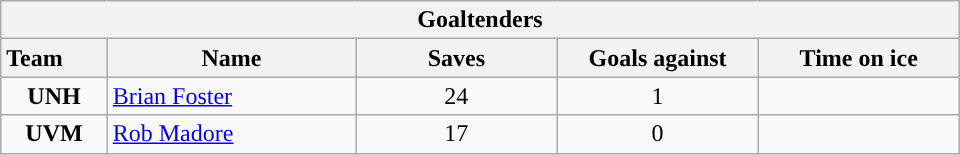<table class="wikitable" style="width:40em; text-align:right;">
<tr>
<th colspan=5>Goaltenders</th>
</tr>
<tr>
<th style="width:4em; text-align:left;">Team</th>
<th style="width:10em;">Name</th>
<th style="width:8em;">Saves</th>
<th style="width:8em;">Goals against</th>
<th style="width:8em;">Time on ice</th>
</tr>
<tr>
<td align=center><strong>UNH</strong></td>
<td style="text-align:left;"><a href='#'>Brian Foster</a></td>
<td align=center>24</td>
<td align=center>1</td>
<td align=center></td>
</tr>
<tr>
<td align=center><strong>UVM</strong></td>
<td style="text-align:left;"><a href='#'>Rob Madore</a></td>
<td align=center>17</td>
<td align=center>0</td>
<td align=center></td>
</tr>
</table>
